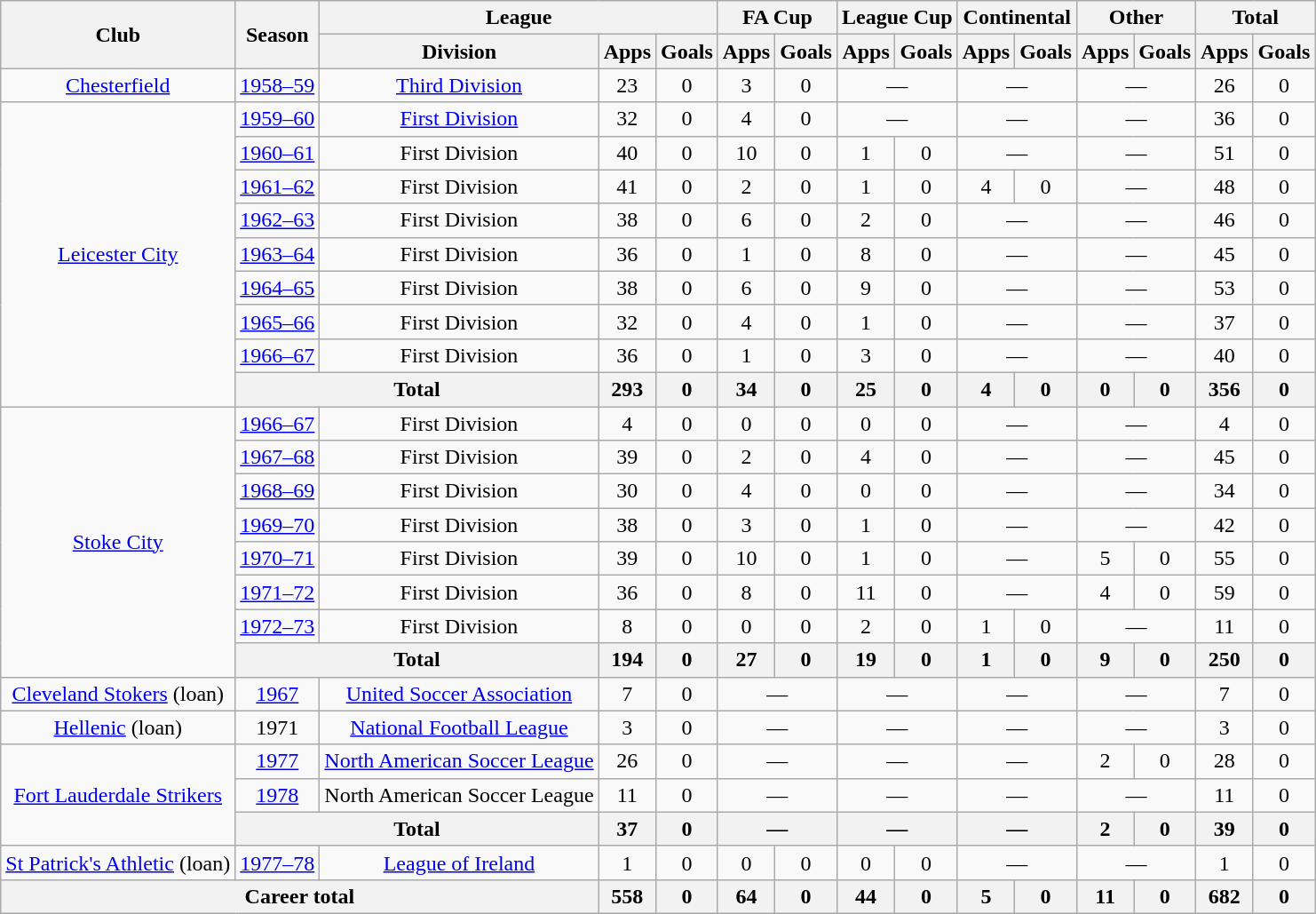<table class="wikitable" style="text-align:center">
<tr>
<th rowspan="2">Club</th>
<th rowspan="2">Season</th>
<th colspan="3">League</th>
<th colspan="2">FA Cup</th>
<th colspan="2">League Cup</th>
<th colspan="2">Continental</th>
<th colspan="2">Other</th>
<th colspan="2">Total</th>
</tr>
<tr>
<th>Division</th>
<th>Apps</th>
<th>Goals</th>
<th>Apps</th>
<th>Goals</th>
<th>Apps</th>
<th>Goals</th>
<th>Apps</th>
<th>Goals</th>
<th>Apps</th>
<th>Goals</th>
<th>Apps</th>
<th>Goals</th>
</tr>
<tr>
<td><a href='#'>Chesterfield</a></td>
<td><a href='#'>1958–59</a></td>
<td><a href='#'>Third Division</a></td>
<td>23</td>
<td>0</td>
<td>3</td>
<td>0</td>
<td colspan="2">—</td>
<td colspan="2">—</td>
<td colspan="2">—</td>
<td>26</td>
<td>0</td>
</tr>
<tr>
<td rowspan="9"><a href='#'>Leicester City</a></td>
<td><a href='#'>1959–60</a></td>
<td><a href='#'>First Division</a></td>
<td>32</td>
<td>0</td>
<td>4</td>
<td>0</td>
<td colspan="2">—</td>
<td colspan="2">—</td>
<td colspan="2">—</td>
<td>36</td>
<td>0</td>
</tr>
<tr>
<td><a href='#'>1960–61</a></td>
<td>First Division</td>
<td>40</td>
<td>0</td>
<td>10</td>
<td>0</td>
<td>1</td>
<td>0</td>
<td colspan="2">—</td>
<td colspan="2">—</td>
<td>51</td>
<td>0</td>
</tr>
<tr>
<td><a href='#'>1961–62</a></td>
<td>First Division</td>
<td>41</td>
<td>0</td>
<td>2</td>
<td>0</td>
<td>1</td>
<td>0</td>
<td>4</td>
<td>0</td>
<td colspan="2">—</td>
<td>48</td>
<td>0</td>
</tr>
<tr>
<td><a href='#'>1962–63</a></td>
<td>First Division</td>
<td>38</td>
<td>0</td>
<td>6</td>
<td>0</td>
<td>2</td>
<td>0</td>
<td colspan="2">—</td>
<td colspan="2">—</td>
<td>46</td>
<td>0</td>
</tr>
<tr>
<td><a href='#'>1963–64</a></td>
<td>First Division</td>
<td>36</td>
<td>0</td>
<td>1</td>
<td>0</td>
<td>8</td>
<td>0</td>
<td colspan="2">—</td>
<td colspan="2">—</td>
<td>45</td>
<td>0</td>
</tr>
<tr>
<td><a href='#'>1964–65</a></td>
<td>First Division</td>
<td>38</td>
<td>0</td>
<td>6</td>
<td>0</td>
<td>9</td>
<td>0</td>
<td colspan="2">—</td>
<td colspan="2">—</td>
<td>53</td>
<td>0</td>
</tr>
<tr>
<td><a href='#'>1965–66</a></td>
<td>First Division</td>
<td>32</td>
<td>0</td>
<td>4</td>
<td>0</td>
<td>1</td>
<td>0</td>
<td colspan="2">—</td>
<td colspan="2">—</td>
<td>37</td>
<td>0</td>
</tr>
<tr>
<td><a href='#'>1966–67</a></td>
<td>First Division</td>
<td>36</td>
<td>0</td>
<td>1</td>
<td>0</td>
<td>3</td>
<td>0</td>
<td colspan="2">—</td>
<td colspan="2">—</td>
<td>40</td>
<td>0</td>
</tr>
<tr>
<th colspan="2">Total</th>
<th>293</th>
<th>0</th>
<th>34</th>
<th>0</th>
<th>25</th>
<th>0</th>
<th>4</th>
<th>0</th>
<th>0</th>
<th>0</th>
<th>356</th>
<th>0</th>
</tr>
<tr>
<td rowspan="8"><a href='#'>Stoke City</a></td>
<td><a href='#'>1966–67</a></td>
<td>First Division</td>
<td>4</td>
<td>0</td>
<td>0</td>
<td>0</td>
<td>0</td>
<td>0</td>
<td colspan="2">—</td>
<td colspan="2">—</td>
<td>4</td>
<td>0</td>
</tr>
<tr>
<td><a href='#'>1967–68</a></td>
<td>First Division</td>
<td>39</td>
<td>0</td>
<td>2</td>
<td>0</td>
<td>4</td>
<td>0</td>
<td colspan="2">—</td>
<td colspan="2">—</td>
<td>45</td>
<td>0</td>
</tr>
<tr>
<td><a href='#'>1968–69</a></td>
<td>First Division</td>
<td>30</td>
<td>0</td>
<td>4</td>
<td>0</td>
<td>0</td>
<td>0</td>
<td colspan="2">—</td>
<td colspan="2">—</td>
<td>34</td>
<td>0</td>
</tr>
<tr>
<td><a href='#'>1969–70</a></td>
<td>First Division</td>
<td>38</td>
<td>0</td>
<td>3</td>
<td>0</td>
<td>1</td>
<td>0</td>
<td colspan="2">—</td>
<td colspan="2">—</td>
<td>42</td>
<td>0</td>
</tr>
<tr>
<td><a href='#'>1970–71</a></td>
<td>First Division</td>
<td>39</td>
<td>0</td>
<td>10</td>
<td>0</td>
<td>1</td>
<td>0</td>
<td colspan="2">—</td>
<td>5</td>
<td>0</td>
<td>55</td>
<td>0</td>
</tr>
<tr>
<td><a href='#'>1971–72</a></td>
<td>First Division</td>
<td>36</td>
<td>0</td>
<td>8</td>
<td>0</td>
<td>11</td>
<td>0</td>
<td colspan="2">—</td>
<td>4</td>
<td>0</td>
<td>59</td>
<td>0</td>
</tr>
<tr>
<td><a href='#'>1972–73</a></td>
<td>First Division</td>
<td>8</td>
<td>0</td>
<td>0</td>
<td>0</td>
<td>2</td>
<td>0</td>
<td>1</td>
<td>0</td>
<td colspan="2">—</td>
<td>11</td>
<td>0</td>
</tr>
<tr>
<th colspan="2">Total</th>
<th>194</th>
<th>0</th>
<th>27</th>
<th>0</th>
<th>19</th>
<th>0</th>
<th>1</th>
<th>0</th>
<th>9</th>
<th>0</th>
<th>250</th>
<th>0</th>
</tr>
<tr>
<td><a href='#'>Cleveland Stokers</a> (loan)</td>
<td><a href='#'>1967</a></td>
<td><a href='#'>United Soccer Association</a></td>
<td>7</td>
<td>0</td>
<td colspan="2">—</td>
<td colspan="2">—</td>
<td colspan="2">—</td>
<td colspan="2">—</td>
<td>7</td>
<td>0</td>
</tr>
<tr>
<td><a href='#'>Hellenic</a> (loan)</td>
<td>1971</td>
<td><a href='#'>National Football League</a></td>
<td>3</td>
<td>0</td>
<td colspan="2">—</td>
<td colspan="2">—</td>
<td colspan="2">—</td>
<td colspan="2">—</td>
<td>3</td>
<td>0</td>
</tr>
<tr>
<td rowspan="3"><a href='#'>Fort Lauderdale Strikers</a></td>
<td><a href='#'>1977</a></td>
<td><a href='#'>North American Soccer League</a></td>
<td>26</td>
<td>0</td>
<td colspan="2">—</td>
<td colspan="2">—</td>
<td colspan="2">—</td>
<td>2</td>
<td>0</td>
<td>28</td>
<td>0</td>
</tr>
<tr>
<td><a href='#'>1978</a></td>
<td>North American Soccer League</td>
<td>11</td>
<td>0</td>
<td colspan="2">—</td>
<td colspan="2">—</td>
<td colspan="2">—</td>
<td colspan="2">—</td>
<td>11</td>
<td>0</td>
</tr>
<tr>
<th colspan="2">Total</th>
<th>37</th>
<th>0</th>
<th colspan="2">—</th>
<th colspan="2">—</th>
<th colspan="2">—</th>
<th>2</th>
<th>0</th>
<th>39</th>
<th>0</th>
</tr>
<tr>
<td><a href='#'>St Patrick's Athletic</a> (loan)</td>
<td><a href='#'>1977–78</a></td>
<td><a href='#'>League of Ireland</a></td>
<td>1</td>
<td>0</td>
<td>0</td>
<td>0</td>
<td>0</td>
<td>0</td>
<td colspan="2">—</td>
<td colspan="2">—</td>
<td>1</td>
<td>0</td>
</tr>
<tr>
<th colspan="3">Career total</th>
<th>558</th>
<th>0</th>
<th>64</th>
<th>0</th>
<th>44</th>
<th>0</th>
<th>5</th>
<th>0</th>
<th>11</th>
<th>0</th>
<th>682</th>
<th>0</th>
</tr>
</table>
